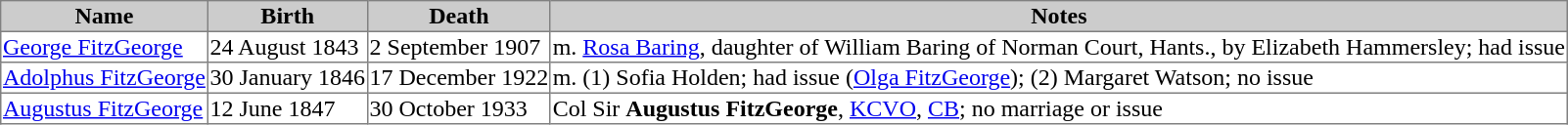<table border=1 style="border-collapse: collapse;">
<tr bgcolor=cccccc>
<th>Name</th>
<th>Birth</th>
<th>Death</th>
<th>Notes</th>
</tr>
<tr>
<td><a href='#'>George FitzGeorge</a></td>
<td>24 August 1843</td>
<td>2 September 1907</td>
<td>m. <a href='#'>Rosa Baring</a>, daughter of William Baring of Norman Court, Hants., by Elizabeth Hammersley; had issue</td>
</tr>
<tr>
<td><a href='#'>Adolphus FitzGeorge</a></td>
<td>30 January 1846</td>
<td>17 December 1922</td>
<td>m. (1) Sofia Holden; had issue (<a href='#'>Olga FitzGeorge</a>); (2) Margaret Watson; no issue</td>
</tr>
<tr>
<td><a href='#'>Augustus FitzGeorge</a></td>
<td>12 June 1847</td>
<td>30 October 1933</td>
<td>Col Sir <strong>Augustus FitzGeorge</strong>, <a href='#'>KCVO</a>, <a href='#'>CB</a>; no marriage or issue</td>
</tr>
</table>
